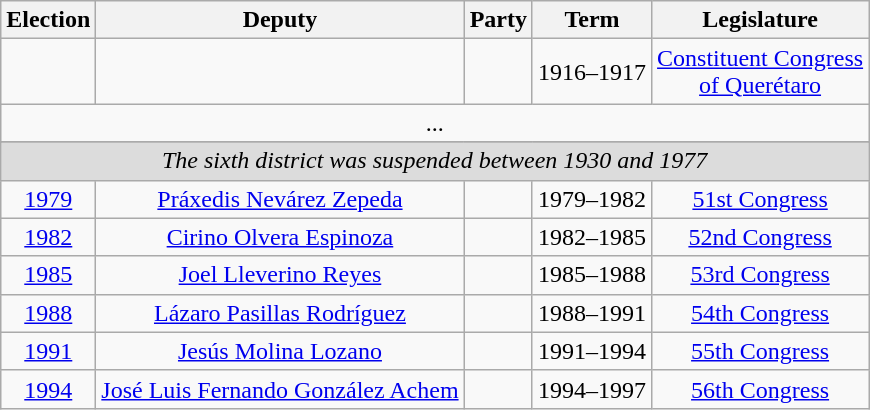<table class="wikitable sortable" style="text-align: center">
<tr>
<th>Election</th>
<th class="unsortable">Deputy</th>
<th class="unsortable">Party</th>
<th class="unsortable">Term</th>
<th class="unsortable">Legislature</th>
</tr>
<tr>
<td></td>
<td></td>
<td></td>
<td>1916–1917</td>
<td><a href='#'>Constituent Congress<br>of Querétaro</a></td>
</tr>
<tr>
<td colspan=6>...</td>
</tr>
<tr>
</tr>
<tr align=center style="background:Gainsboro;">
<td colspan=6><em>The sixth district was suspended between 1930 and 1977</em></td>
</tr>
<tr>
<td><a href='#'>1979</a></td>
<td><a href='#'>Práxedis Nevárez Zepeda</a></td>
<td></td>
<td>1979–1982</td>
<td><a href='#'>51st Congress</a></td>
</tr>
<tr>
<td><a href='#'>1982</a></td>
<td><a href='#'>Cirino Olvera Espinoza</a></td>
<td></td>
<td>1982–1985</td>
<td><a href='#'>52nd Congress</a></td>
</tr>
<tr>
<td><a href='#'>1985</a></td>
<td><a href='#'>Joel Lleverino Reyes</a></td>
<td></td>
<td>1985–1988</td>
<td><a href='#'>53rd Congress</a></td>
</tr>
<tr>
<td><a href='#'>1988</a></td>
<td><a href='#'>Lázaro Pasillas Rodríguez</a></td>
<td></td>
<td>1988–1991</td>
<td><a href='#'>54th Congress</a></td>
</tr>
<tr>
<td><a href='#'>1991</a></td>
<td><a href='#'>Jesús Molina Lozano</a></td>
<td></td>
<td>1991–1994</td>
<td><a href='#'>55th Congress</a></td>
</tr>
<tr>
<td><a href='#'>1994</a></td>
<td><a href='#'>José Luis Fernando González Achem</a></td>
<td></td>
<td>1994–1997</td>
<td><a href='#'>56th Congress</a></td>
</tr>
</table>
